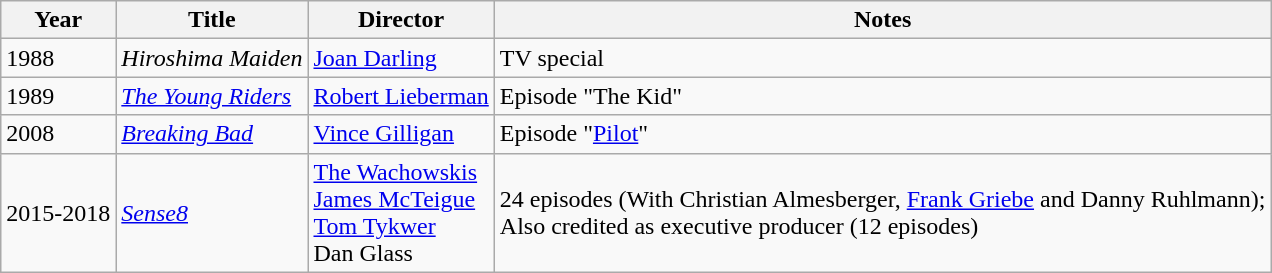<table class="wikitable">
<tr>
<th>Year</th>
<th>Title</th>
<th>Director</th>
<th>Notes</th>
</tr>
<tr>
<td>1988</td>
<td><em>Hiroshima Maiden</em></td>
<td><a href='#'>Joan Darling</a></td>
<td>TV special</td>
</tr>
<tr>
<td>1989</td>
<td><em><a href='#'>The Young Riders</a></em></td>
<td><a href='#'>Robert Lieberman</a></td>
<td>Episode "The Kid"</td>
</tr>
<tr>
<td>2008</td>
<td><em><a href='#'>Breaking Bad</a></em></td>
<td><a href='#'>Vince Gilligan</a></td>
<td>Episode "<a href='#'>Pilot</a>"</td>
</tr>
<tr>
<td>2015-2018</td>
<td><em><a href='#'>Sense8</a></em></td>
<td><a href='#'>The Wachowskis</a><br><a href='#'>James McTeigue</a><br><a href='#'>Tom Tykwer</a><br>Dan Glass</td>
<td>24 episodes (With Christian Almesberger, <a href='#'>Frank Griebe</a> and Danny Ruhlmann);<br>Also credited as executive producer (12 episodes)</td>
</tr>
</table>
